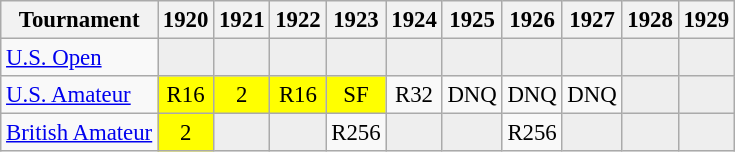<table class="wikitable" style="font-size:95%;text-align:center;">
<tr>
<th>Tournament</th>
<th>1920</th>
<th>1921</th>
<th>1922</th>
<th>1923</th>
<th>1924</th>
<th>1925</th>
<th>1926</th>
<th>1927</th>
<th>1928</th>
<th>1929</th>
</tr>
<tr>
<td align=left><a href='#'>U.S. Open</a></td>
<td style="background:#eeeeee;"></td>
<td style="background:#eeeeee;"></td>
<td style="background:#eeeeee;"></td>
<td style="background:#eeeeee;"></td>
<td style="background:#eeeeee;"></td>
<td style="background:#eeeeee;"></td>
<td style="background:#eeeeee;"></td>
<td style="background:#eeeeee;"></td>
<td style="background:#eeeeee;"></td>
<td style="background:#eeeeee;"></td>
</tr>
<tr>
<td align=left><a href='#'>U.S. Amateur</a></td>
<td align="center" style="background:yellow;">R16</td>
<td align="center" style="background:yellow;">2</td>
<td align="center" style="background:yellow;">R16</td>
<td align="center" style="background:yellow;">SF</td>
<td>R32</td>
<td>DNQ</td>
<td>DNQ</td>
<td>DNQ</td>
<td style="background:#eeeeee;"></td>
<td style="background:#eeeeee;"></td>
</tr>
<tr>
<td align=left><a href='#'>British Amateur</a></td>
<td align="center" style="background:yellow;">2</td>
<td style="background:#eeeeee;"></td>
<td style="background:#eeeeee;"></td>
<td>R256</td>
<td style="background:#eeeeee;"></td>
<td style="background:#eeeeee;"></td>
<td>R256</td>
<td style="background:#eeeeee;"></td>
<td style="background:#eeeeee;"></td>
<td style="background:#eeeeee;"></td>
</tr>
</table>
